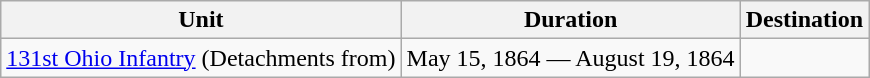<table class="wikitable">
<tr>
<th>Unit</th>
<th>Duration</th>
<th>Destination</th>
</tr>
<tr>
<td><a href='#'>131st Ohio Infantry</a> (Detachments from)</td>
<td>May 15, 1864 — August 19, 1864</td>
<td></td>
</tr>
</table>
